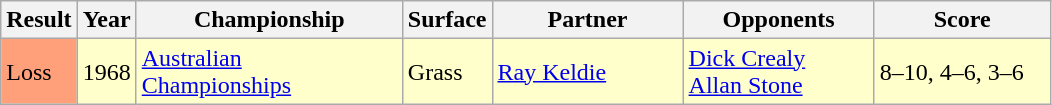<table class="sortable wikitable">
<tr>
<th style="width:40px">Result</th>
<th style="width:30px">Year</th>
<th style="width:170px">Championship</th>
<th style="width:50px">Surface</th>
<th style="width:120px">Partner</th>
<th style="width:120px">Opponents</th>
<th style="width:110px" class="unsortable">Score</th>
</tr>
<tr style="background:#ffc;">
<td style="background:#ffa07a;">Loss</td>
<td>1968</td>
<td><a href='#'>Australian Championships</a></td>
<td>Grass</td>
<td> <a href='#'>Ray Keldie</a></td>
<td> <a href='#'>Dick Crealy</a> <br>  <a href='#'>Allan Stone</a></td>
<td>8–10, 4–6, 3–6</td>
</tr>
</table>
